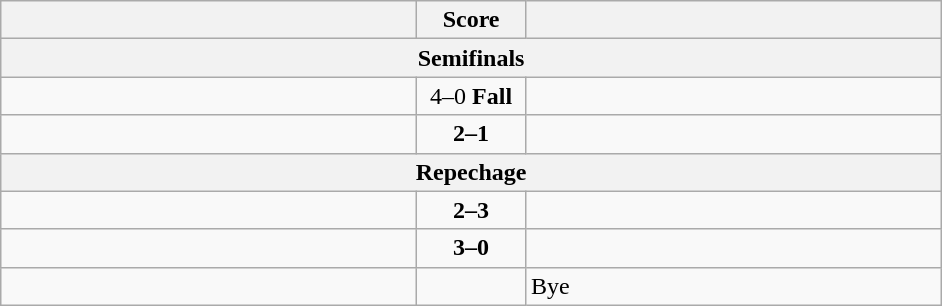<table class="wikitable" style="text-align: left;">
<tr>
<th align="right" width="270"></th>
<th width="65">Score</th>
<th align="left" width="270"></th>
</tr>
<tr>
<th colspan="3">Semifinals</th>
</tr>
<tr>
<td><strong></strong></td>
<td align=center>4–0 <strong>Fall</strong></td>
<td></td>
</tr>
<tr>
<td><strong></strong></td>
<td align=center><strong>2–1</strong></td>
<td></td>
</tr>
<tr>
<th colspan="3">Repechage</th>
</tr>
<tr>
<td></td>
<td align=center><strong>2–3</strong></td>
<td><strong></strong></td>
</tr>
<tr>
<td><strong></strong></td>
<td align=center><strong>3–0</strong></td>
<td></td>
</tr>
<tr>
<td><strong></strong></td>
<td align=center></td>
<td>Bye</td>
</tr>
</table>
